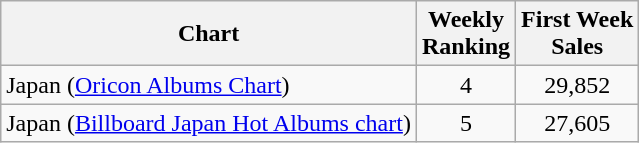<table class="wikitable">
<tr>
<th>Chart</th>
<th>Weekly<br>Ranking</th>
<th>First Week<br>Sales</th>
</tr>
<tr>
<td>Japan (<a href='#'>Oricon Albums Chart</a>)</td>
<td align="center">4</td>
<td align="center">29,852</td>
</tr>
<tr>
<td>Japan (<a href='#'>Billboard Japan Hot Albums chart</a>)</td>
<td align="center">5</td>
<td align="center">27,605</td>
</tr>
</table>
